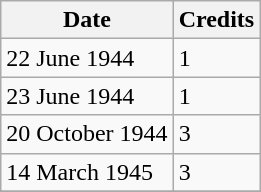<table class="wikitable">
<tr>
<th>Date</th>
<th>Credits</th>
</tr>
<tr>
<td>22 June 1944</td>
<td>1</td>
</tr>
<tr>
<td>23 June 1944</td>
<td>1</td>
</tr>
<tr>
<td>20 October 1944</td>
<td>3</td>
</tr>
<tr>
<td>14 March 1945</td>
<td>3</td>
</tr>
<tr>
</tr>
</table>
